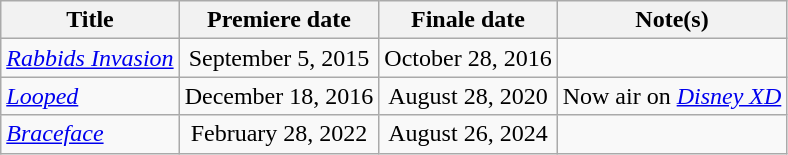<table class="wikitable sortable" style="text-align:center;">
<tr>
<th>Title</th>
<th>Premiere date</th>
<th>Finale date</th>
<th>Note(s)</th>
</tr>
<tr>
<td scope="row" style="text-align:left;"><em><a href='#'>Rabbids Invasion</a></em></td>
<td>September 5, 2015</td>
<td>October 28, 2016</td>
<td></td>
</tr>
<tr>
<td scope="row" style="text-align:left;"><em><a href='#'>Looped</a></em></td>
<td>December 18, 2016</td>
<td>August 28, 2020</td>
<td>Now air on <em><a href='#'>Disney XD</a></em></td>
</tr>
<tr>
<td scope="row" style="text-align:left;"><em><a href='#'>Braceface</a></em></td>
<td>February 28, 2022</td>
<td>August 26, 2024</td>
<td></td>
</tr>
</table>
